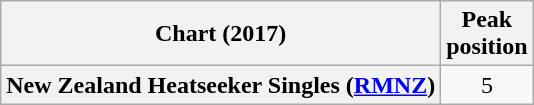<table class="wikitable sortable plainrowheaders" style="text-align:center">
<tr>
<th scope="col">Chart (2017)</th>
<th scope="col">Peak<br>position</th>
</tr>
<tr>
<th scope="row">New Zealand Heatseeker Singles (<a href='#'>RMNZ</a>)</th>
<td>5</td>
</tr>
</table>
